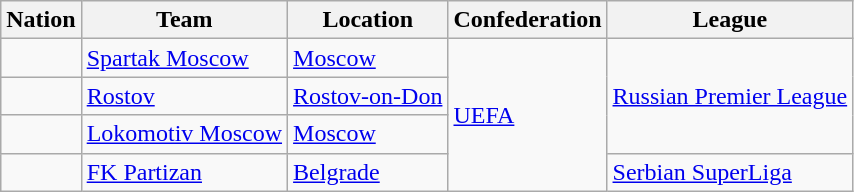<table class="wikitable sortable">
<tr>
<th>Nation</th>
<th>Team</th>
<th>Location</th>
<th>Confederation</th>
<th>League</th>
</tr>
<tr>
<td></td>
<td><a href='#'>Spartak Moscow</a></td>
<td><a href='#'>Moscow</a></td>
<td rowspan=4><a href='#'>UEFA</a></td>
<td rowspan=3><a href='#'>Russian Premier League</a></td>
</tr>
<tr>
<td></td>
<td><a href='#'>Rostov</a></td>
<td><a href='#'>Rostov-on-Don</a></td>
</tr>
<tr>
<td></td>
<td><a href='#'>Lokomotiv Moscow</a></td>
<td><a href='#'>Moscow</a></td>
</tr>
<tr>
<td></td>
<td><a href='#'>FK Partizan</a></td>
<td><a href='#'>Belgrade</a></td>
<td rowspan=1><a href='#'>Serbian SuperLiga</a></td>
</tr>
</table>
